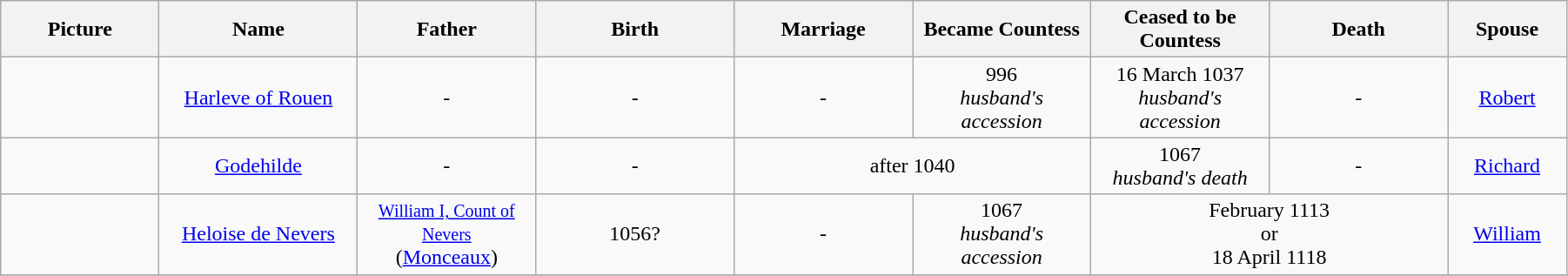<table width=95% class="wikitable">
<tr>
<th width = "8%">Picture</th>
<th width = "10%">Name</th>
<th width = "9%">Father</th>
<th width = "10%">Birth</th>
<th width = "9%">Marriage</th>
<th width = "9%">Became Countess</th>
<th width = "9%">Ceased to be Countess</th>
<th width = "9%">Death</th>
<th width = "6%">Spouse</th>
</tr>
<tr>
<td align="center"></td>
<td align="center"><a href='#'>Harleve of Rouen</a></td>
<td align="center">-</td>
<td align="center">-</td>
<td align="center">-</td>
<td align="center">996<br><em>husband's accession</em></td>
<td align="center">16 March 1037<br><em>husband's accession</em></td>
<td align="center">-</td>
<td align="center"><a href='#'>Robert</a></td>
</tr>
<tr>
<td align="center"></td>
<td align="center"><a href='#'>Godehilde</a></td>
<td align="center">-</td>
<td align="center">-</td>
<td align="center" colspan="2">after 1040</td>
<td align="center">1067<br><em>husband's death</em></td>
<td align="center">-</td>
<td align="center"><a href='#'>Richard</a></td>
</tr>
<tr>
<td align="center"></td>
<td align="center"><a href='#'>Heloise de Nevers</a></td>
<td align="center"><small><a href='#'>William I, Count of Nevers</a></small><br>(<a href='#'>Monceaux</a>)</td>
<td align="center">1056?</td>
<td align="center">-</td>
<td align="center">1067<br><em>husband's accession</em></td>
<td align="center" colspan="2">February 1113<br>or<br>18 April 1118</td>
<td align="center"><a href='#'>William</a></td>
</tr>
<tr>
</tr>
</table>
